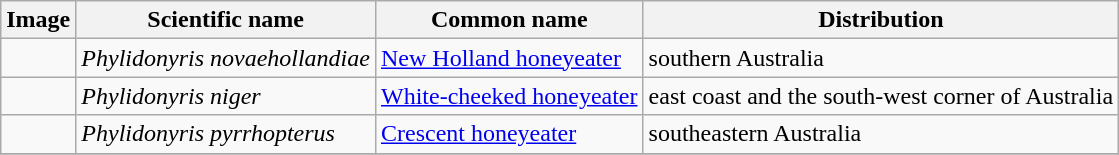<table class="wikitable">
<tr>
<th>Image</th>
<th>Scientific name</th>
<th>Common name</th>
<th>Distribution</th>
</tr>
<tr>
<td></td>
<td><em>Phylidonyris novaehollandiae</em></td>
<td><a href='#'>New Holland honeyeater</a></td>
<td>southern Australia</td>
</tr>
<tr>
<td></td>
<td><em>Phylidonyris niger</em></td>
<td><a href='#'>White-cheeked honeyeater</a></td>
<td>east coast and the south-west corner of Australia</td>
</tr>
<tr>
<td></td>
<td><em>Phylidonyris pyrrhopterus</em></td>
<td><a href='#'>Crescent honeyeater</a></td>
<td>southeastern Australia</td>
</tr>
<tr>
</tr>
</table>
